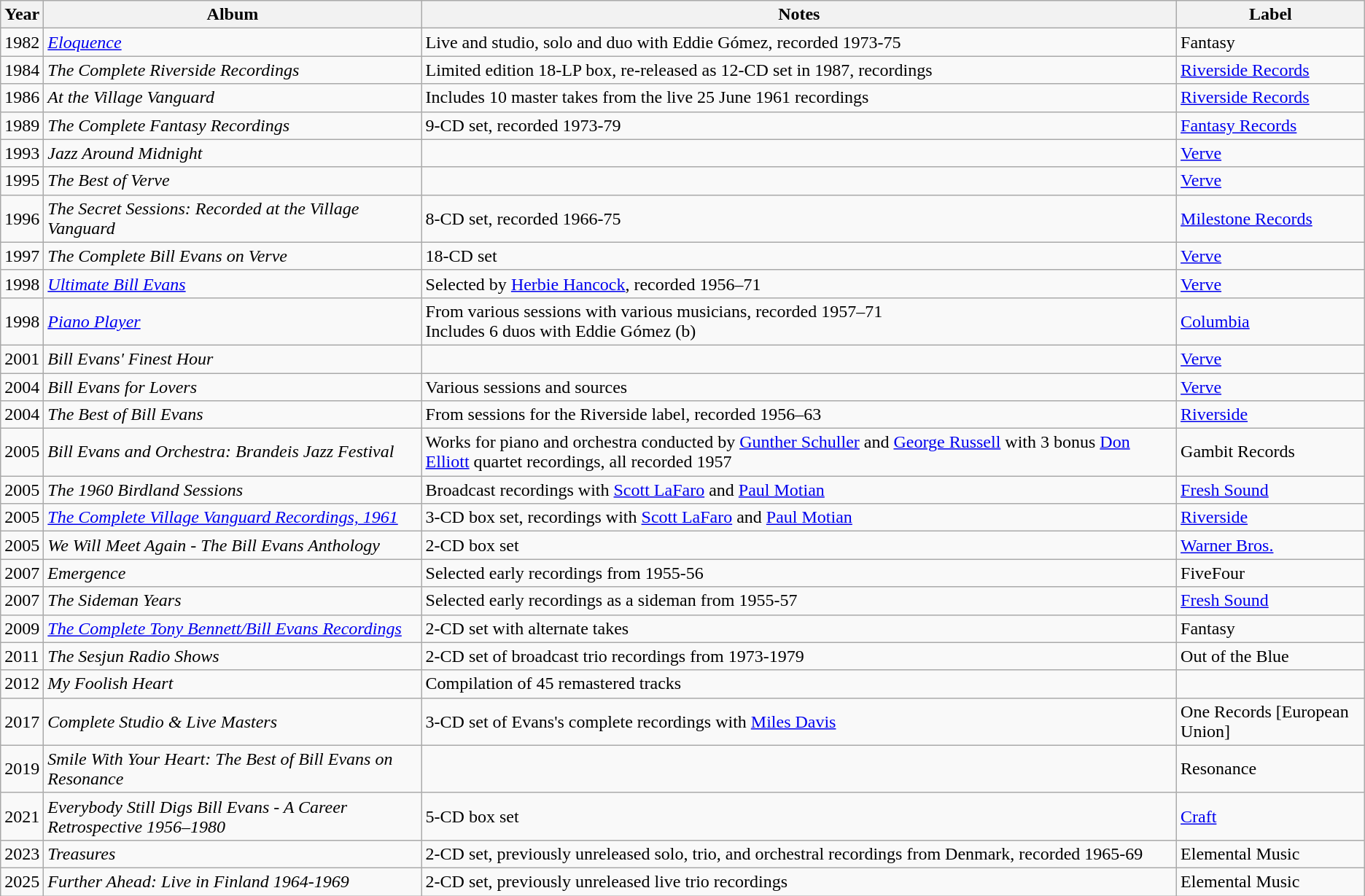<table class="wikitable sortable">
<tr>
<th rowspan=1>Year</th>
<th rowspan=1>Album</th>
<th colspan=1>Notes</th>
<th rowspan=1>Label</th>
</tr>
<tr>
<td>1982</td>
<td><em><a href='#'>Eloquence</a></em></td>
<td>Live and studio, solo and duo with Eddie Gómez, recorded 1973-75</td>
<td>Fantasy</td>
</tr>
<tr>
<td>1984</td>
<td><em>The Complete Riverside Recordings</em></td>
<td>Limited edition 18-LP box, re-released as 12-CD set in 1987, recordings</td>
<td><a href='#'>Riverside Records</a></td>
</tr>
<tr>
<td>1986</td>
<td><em>At the Village Vanguard</em></td>
<td>Includes 10 master takes from the live 25 June 1961 recordings</td>
<td><a href='#'>Riverside Records</a></td>
</tr>
<tr>
<td>1989</td>
<td><em>The Complete Fantasy Recordings</em></td>
<td>9-CD set, recorded 1973-79</td>
<td><a href='#'>Fantasy Records</a></td>
</tr>
<tr>
<td>1993</td>
<td><em>Jazz Around Midnight</em></td>
<td></td>
<td><a href='#'>Verve</a></td>
</tr>
<tr>
<td>1995</td>
<td><em>The Best of Verve</em></td>
<td></td>
<td><a href='#'>Verve</a></td>
</tr>
<tr>
<td>1996</td>
<td><em>The Secret Sessions: Recorded at the Village Vanguard</em></td>
<td>8-CD set, recorded 1966-75</td>
<td><a href='#'>Milestone Records</a></td>
</tr>
<tr>
<td>1997</td>
<td><em>The Complete Bill Evans on Verve</em></td>
<td>18-CD set</td>
<td><a href='#'>Verve</a></td>
</tr>
<tr>
<td>1998</td>
<td><em><a href='#'>Ultimate Bill Evans</a></em></td>
<td>Selected by <a href='#'>Herbie Hancock</a>, recorded 1956–71</td>
<td><a href='#'>Verve</a></td>
</tr>
<tr>
<td>1998</td>
<td><em><a href='#'>Piano Player</a></em></td>
<td>From various sessions with various musicians, recorded 1957–71<br>Includes 6 duos with Eddie Gómez (b)</td>
<td><a href='#'>Columbia</a></td>
</tr>
<tr>
<td>2001</td>
<td><em>Bill Evans' Finest Hour</em></td>
<td></td>
<td><a href='#'>Verve</a></td>
</tr>
<tr>
<td>2004</td>
<td><em>Bill Evans for Lovers</em></td>
<td>Various sessions and sources</td>
<td><a href='#'>Verve</a></td>
</tr>
<tr>
<td>2004</td>
<td><em>The Best of Bill Evans</em></td>
<td>From sessions for the Riverside label, recorded 1956–63</td>
<td><a href='#'>Riverside</a></td>
</tr>
<tr>
<td>2005</td>
<td><em>Bill Evans and Orchestra: Brandeis Jazz Festival</em></td>
<td>Works for piano and orchestra conducted by <a href='#'>Gunther Schuller</a> and <a href='#'>George Russell</a> with 3 bonus <a href='#'>Don Elliott</a> quartet recordings, all recorded 1957</td>
<td>Gambit Records</td>
</tr>
<tr>
<td>2005</td>
<td><em>The 1960 Birdland Sessions</em></td>
<td>Broadcast recordings with <a href='#'>Scott LaFaro</a> and <a href='#'>Paul Motian</a></td>
<td><a href='#'>Fresh Sound</a></td>
</tr>
<tr>
<td>2005</td>
<td><em><a href='#'>The Complete Village Vanguard Recordings, 1961</a></em></td>
<td>3-CD box set, recordings with <a href='#'>Scott LaFaro</a> and <a href='#'>Paul Motian</a></td>
<td><a href='#'>Riverside</a></td>
</tr>
<tr>
<td>2005</td>
<td><em>We Will Meet Again - The Bill Evans Anthology</em></td>
<td>2-CD box set</td>
<td><a href='#'>Warner Bros.</a></td>
</tr>
<tr>
<td>2007</td>
<td><em>Emergence</em></td>
<td>Selected early recordings from 1955-56</td>
<td>FiveFour</td>
</tr>
<tr>
<td>2007</td>
<td><em>The Sideman Years</em></td>
<td>Selected early recordings as a sideman from 1955-57</td>
<td><a href='#'>Fresh Sound</a></td>
</tr>
<tr>
<td>2009</td>
<td><em><a href='#'>The Complete Tony Bennett/Bill Evans Recordings</a></em></td>
<td>2-CD set with alternate takes</td>
<td>Fantasy</td>
</tr>
<tr>
<td>2011</td>
<td><em>The Sesjun Radio Shows</em></td>
<td>2-CD set of broadcast trio recordings from 1973-1979</td>
<td>Out of the Blue</td>
</tr>
<tr>
<td>2012</td>
<td><em>My Foolish Heart</em></td>
<td>Compilation of 45 remastered tracks</td>
<td></td>
</tr>
<tr>
<td>2017</td>
<td><em>Complete Studio & Live Masters</em></td>
<td>3-CD set of Evans's complete recordings with <a href='#'>Miles Davis</a></td>
<td>One Records [European Union]</td>
</tr>
<tr>
<td>2019</td>
<td><em>Smile With Your Heart: The Best of Bill Evans on Resonance</em></td>
<td></td>
<td>Resonance</td>
</tr>
<tr>
<td>2021</td>
<td><em>Everybody Still Digs Bill Evans - A Career Retrospective 1956–1980</em></td>
<td>5-CD box set</td>
<td><a href='#'>Craft</a></td>
</tr>
<tr>
<td>2023</td>
<td><em>Treasures</em></td>
<td>2-CD set, previously unreleased solo, trio, and orchestral recordings from Denmark, recorded 1965-69</td>
<td>Elemental Music</td>
</tr>
<tr>
<td>2025</td>
<td><em>Further Ahead: Live in Finland 1964-1969</em></td>
<td>2-CD set, previously unreleased live trio recordings</td>
<td>Elemental Music</td>
</tr>
</table>
